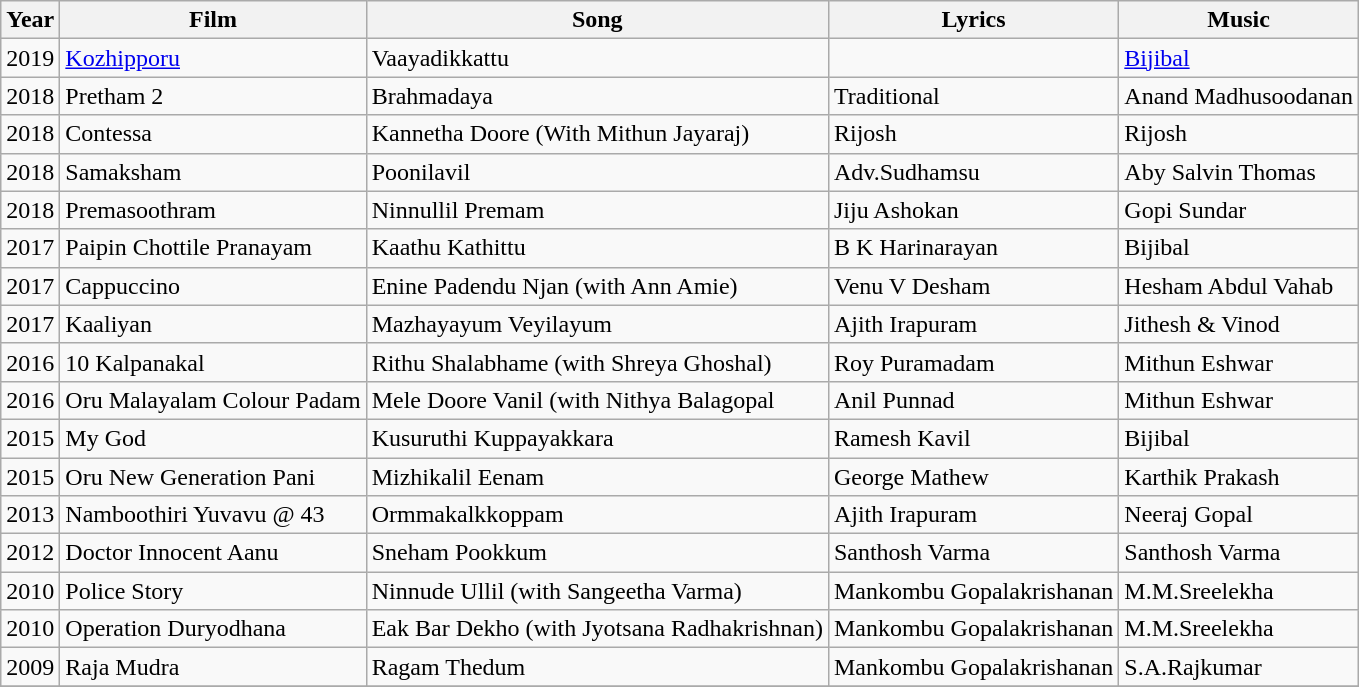<table class = "sortable wikitable">
<tr>
<th>Year</th>
<th>Film</th>
<th>Song</th>
<th>Lyrics</th>
<th>Music</th>
</tr>
<tr>
<td>2019</td>
<td><a href='#'>Kozhipporu</a></td>
<td>Vaayadikkattu</td>
<td></td>
<td><a href='#'>Bijibal</a></td>
</tr>
<tr>
<td>2018</td>
<td>Pretham 2</td>
<td>Brahmadaya</td>
<td>Traditional</td>
<td>Anand Madhusoodanan</td>
</tr>
<tr>
<td>2018</td>
<td>Contessa</td>
<td>Kannetha Doore (With Mithun Jayaraj)</td>
<td>Rijosh</td>
<td>Rijosh</td>
</tr>
<tr>
<td>2018</td>
<td>Samaksham</td>
<td>Poonilavil</td>
<td>Adv.Sudhamsu</td>
<td>Aby Salvin Thomas</td>
</tr>
<tr>
<td>2018</td>
<td>Premasoothram</td>
<td>Ninnullil Premam</td>
<td>Jiju Ashokan</td>
<td>Gopi Sundar</td>
</tr>
<tr>
<td>2017</td>
<td>Paipin Chottile Pranayam</td>
<td>Kaathu Kathittu</td>
<td>B K Harinarayan</td>
<td>Bijibal</td>
</tr>
<tr>
<td>2017</td>
<td>Cappuccino</td>
<td>Enine Padendu Njan (with Ann Amie)</td>
<td>Venu V Desham</td>
<td>Hesham Abdul Vahab</td>
</tr>
<tr>
<td>2017</td>
<td>Kaaliyan</td>
<td>Mazhayayum Veyilayum</td>
<td>Ajith Irapuram</td>
<td>Jithesh & Vinod</td>
</tr>
<tr>
<td>2016</td>
<td>10 Kalpanakal</td>
<td>Rithu Shalabhame (with Shreya Ghoshal)</td>
<td>Roy Puramadam</td>
<td>Mithun Eshwar</td>
</tr>
<tr>
<td>2016</td>
<td>Oru Malayalam Colour Padam</td>
<td>Mele Doore Vanil (with Nithya Balagopal</td>
<td>Anil Punnad</td>
<td>Mithun Eshwar</td>
</tr>
<tr>
<td>2015</td>
<td>My God</td>
<td>Kusuruthi Kuppayakkara</td>
<td>Ramesh Kavil</td>
<td>Bijibal</td>
</tr>
<tr>
<td>2015</td>
<td>Oru New Generation Pani</td>
<td>Mizhikalil Eenam</td>
<td>George Mathew</td>
<td>Karthik Prakash</td>
</tr>
<tr>
<td>2013</td>
<td>Namboothiri Yuvavu @ 43</td>
<td>Ormmakalkkoppam</td>
<td>Ajith Irapuram</td>
<td>Neeraj Gopal</td>
</tr>
<tr>
<td>2012</td>
<td>Doctor Innocent Aanu</td>
<td>Sneham Pookkum</td>
<td>Santhosh Varma</td>
<td>Santhosh Varma</td>
</tr>
<tr>
<td>2010</td>
<td>Police Story</td>
<td>Ninnude Ullil (with Sangeetha Varma)</td>
<td>Mankombu Gopalakrishanan</td>
<td>M.M.Sreelekha</td>
</tr>
<tr>
<td>2010</td>
<td>Operation Duryodhana</td>
<td>Eak Bar Dekho (with Jyotsana Radhakrishnan)</td>
<td>Mankombu Gopalakrishanan</td>
<td>M.M.Sreelekha</td>
</tr>
<tr>
<td>2009</td>
<td>Raja Mudra</td>
<td>Ragam Thedum</td>
<td>Mankombu Gopalakrishanan</td>
<td>S.A.Rajkumar</td>
</tr>
<tr>
</tr>
</table>
